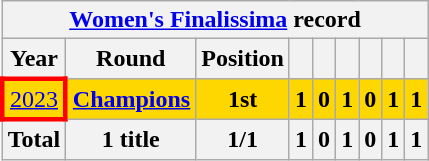<table class="wikitable" style="text-align: center;">
<tr>
<th colspan=9><a href='#'>Women's Finalissima</a> record</th>
</tr>
<tr>
<th>Year</th>
<th>Round</th>
<th>Position</th>
<th></th>
<th></th>
<th></th>
<th></th>
<th></th>
<th></th>
</tr>
<tr bgcolor=gold>
<td style="border: 3px solid red"> <a href='#'>2023</a></td>
<td><strong><a href='#'>Champions</a></strong></td>
<td><strong>1st</strong></td>
<td><strong>1</strong></td>
<td><strong>0</strong></td>
<td><strong>1</strong></td>
<td><strong>0</strong></td>
<td><strong>1</strong></td>
<td><strong>1</strong></td>
</tr>
<tr>
<th>Total</th>
<th>1 title</th>
<th>1/1</th>
<th>1</th>
<th>0</th>
<th>1</th>
<th>0</th>
<th>1</th>
<th>1</th>
</tr>
</table>
